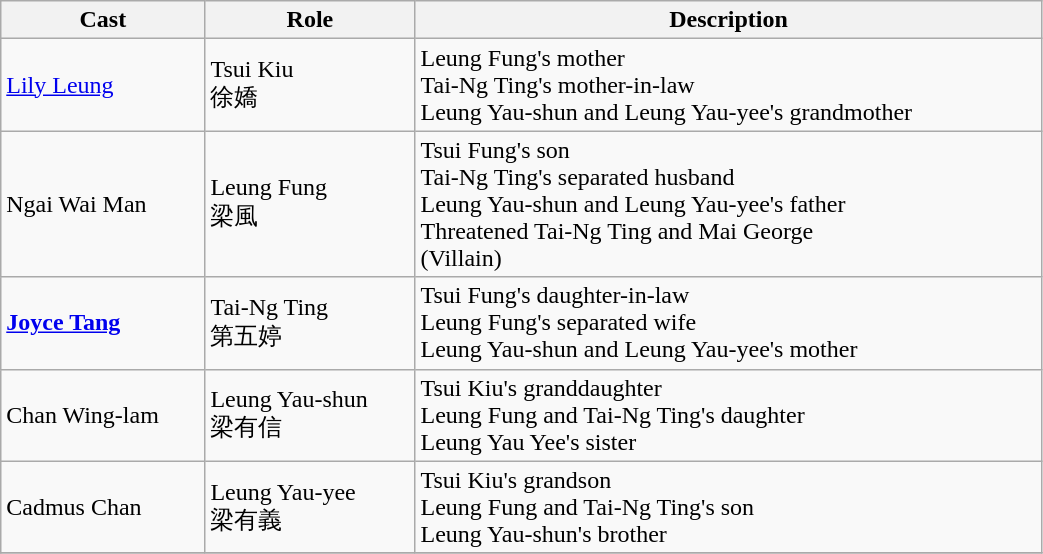<table class="wikitable" width="55%">
<tr>
<th>Cast</th>
<th>Role</th>
<th>Description</th>
</tr>
<tr>
<td><a href='#'>Lily Leung</a></td>
<td>Tsui Kiu<br>徐嬌</td>
<td>Leung Fung's mother<br>Tai-Ng Ting's mother-in-law<br>Leung Yau-shun and Leung Yau-yee's grandmother</td>
</tr>
<tr>
<td>Ngai Wai Man</td>
<td>Leung Fung<br>梁風</td>
<td>Tsui Fung's son<br>Tai-Ng Ting's separated husband<br>Leung Yau-shun and Leung Yau-yee's father<br>Threatened Tai-Ng Ting and Mai George<br>(Villain)</td>
</tr>
<tr>
<td><strong><a href='#'>Joyce Tang</a></strong></td>
<td>Tai-Ng Ting<br>第五婷</td>
<td>Tsui Fung's daughter-in-law<br>Leung Fung's separated wife<br>Leung Yau-shun and Leung Yau-yee's mother</td>
</tr>
<tr>
<td>Chan Wing-lam</td>
<td>Leung Yau-shun<br>梁有信</td>
<td>Tsui Kiu's granddaughter<br>Leung Fung and Tai-Ng Ting's daughter<br>Leung Yau Yee's sister</td>
</tr>
<tr>
<td>Cadmus Chan</td>
<td>Leung Yau-yee<br>梁有義</td>
<td>Tsui Kiu's grandson<br>Leung Fung and Tai-Ng Ting's son<br>Leung Yau-shun's brother</td>
</tr>
<tr>
</tr>
</table>
